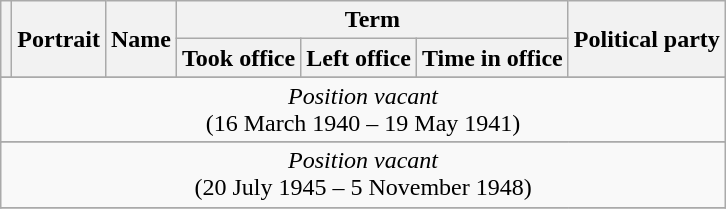<table class="wikitable" style="text-align:center;">
<tr>
<th rowspan=2></th>
<th rowspan=2>Portrait</th>
<th rowspan=2>Name<br></th>
<th colspan=3>Term</th>
<th rowspan=2>Political party</th>
</tr>
<tr>
<th>Took office</th>
<th>Left office</th>
<th>Time in office</th>
</tr>
<tr>
</tr>
<tr>
<td colspan=7><em>Position vacant</em><br>(16 March 1940 – 19 May 1941)</td>
</tr>
<tr>
</tr>
<tr>
<td colspan=7><em>Position vacant</em><br>(20 July 1945 – 5 November 1948)</td>
</tr>
<tr>
</tr>
</table>
